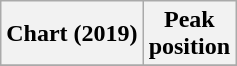<table class="wikitable plainrowheaders" style="text-align:center">
<tr>
<th scope="col">Chart (2019)</th>
<th scope="col">Peak<br>position</th>
</tr>
<tr>
</tr>
</table>
